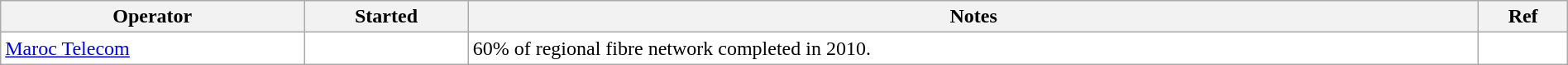<table class="wikitable" style="background: #FFFFFF; width: 100%; white-space: normal;">
<tr>
<th scope="col" width="100px">Operator</th>
<th scope="col" width="20px">Started</th>
<th scope="col" width="350px">Notes</th>
<th scope="col" width="20px">Ref</th>
</tr>
<tr>
<td><a href='#'>Maroc Telecom</a></td>
<td></td>
<td>60% of regional fibre network completed in 2010.</td>
<td></td>
</tr>
</table>
